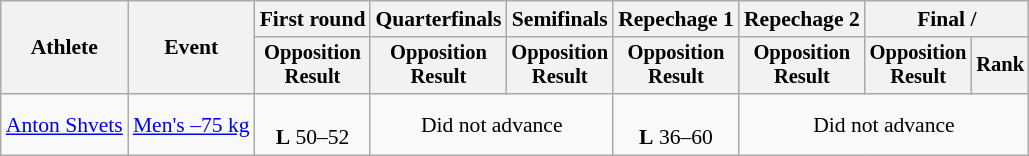<table class="wikitable" style="font-size:90%;">
<tr>
<th rowspan=2>Athlete</th>
<th rowspan=2>Event</th>
<th>First round</th>
<th>Quarterfinals</th>
<th>Semifinals</th>
<th>Repechage 1</th>
<th>Repechage 2</th>
<th colspan=2>Final / </th>
</tr>
<tr style="font-size:95%">
<th>Opposition<br>Result</th>
<th>Opposition<br>Result</th>
<th>Opposition<br>Result</th>
<th>Opposition<br>Result</th>
<th>Opposition<br>Result</th>
<th>Opposition<br>Result</th>
<th>Rank</th>
</tr>
<tr align=center>
<td align=left><a href='#'>Anton Shvets</a></td>
<td align=left><a href='#'>Men's –75 kg</a></td>
<td><br> <strong>L</strong> 50–52</td>
<td colspan=2>Did not advance</td>
<td><br> <strong>L</strong> 36–60</td>
<td colspan=3>Did not advance</td>
</tr>
</table>
